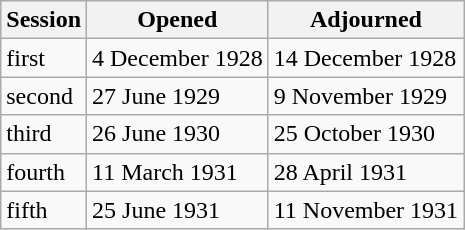<table class="wikitable">
<tr>
<th>Session</th>
<th>Opened</th>
<th>Adjourned</th>
</tr>
<tr>
<td>first</td>
<td>4 December 1928</td>
<td>14 December 1928</td>
</tr>
<tr>
<td>second</td>
<td>27 June 1929</td>
<td>9 November 1929</td>
</tr>
<tr>
<td>third</td>
<td>26 June 1930</td>
<td>25 October 1930</td>
</tr>
<tr>
<td>fourth</td>
<td>11 March 1931</td>
<td>28 April 1931</td>
</tr>
<tr>
<td>fifth</td>
<td>25 June 1931</td>
<td>11 November 1931</td>
</tr>
</table>
